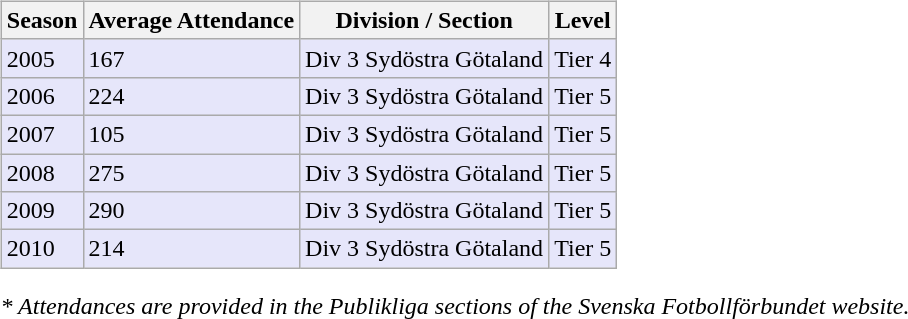<table>
<tr>
<td valign="top" width=0%><br><table class="wikitable">
<tr style="background:#f0f6fa;">
<th><strong>Season</strong></th>
<th><strong>Average Attendance</strong></th>
<th><strong>Division / Section</strong></th>
<th><strong>Level</strong></th>
</tr>
<tr>
<td style="background:#E6E6FA;">2005</td>
<td style="background:#E6E6FA;">167</td>
<td style="background:#E6E6FA;">Div 3 Sydöstra Götaland</td>
<td style="background:#E6E6FA;">Tier 4</td>
</tr>
<tr>
<td style="background:#E6E6FA;">2006</td>
<td style="background:#E6E6FA;">224</td>
<td style="background:#E6E6FA;">Div 3 Sydöstra Götaland</td>
<td style="background:#E6E6FA;">Tier 5</td>
</tr>
<tr>
<td style="background:#E6E6FA;">2007</td>
<td style="background:#E6E6FA;">105</td>
<td style="background:#E6E6FA;">Div 3 Sydöstra Götaland</td>
<td style="background:#E6E6FA;">Tier 5</td>
</tr>
<tr>
<td style="background:#E6E6FA;">2008</td>
<td style="background:#E6E6FA;">275</td>
<td style="background:#E6E6FA;">Div 3 Sydöstra Götaland</td>
<td style="background:#E6E6FA;">Tier 5</td>
</tr>
<tr>
<td style="background:#E6E6FA;">2009</td>
<td style="background:#E6E6FA;">290</td>
<td style="background:#E6E6FA;">Div 3 Sydöstra Götaland</td>
<td style="background:#E6E6FA;">Tier 5</td>
</tr>
<tr>
<td style="background:#E6E6FA;">2010</td>
<td style="background:#E6E6FA;">214</td>
<td style="background:#E6E6FA;">Div 3 Sydöstra Götaland</td>
<td style="background:#E6E6FA;">Tier 5</td>
</tr>
</table>
<em>* Attendances are provided in the Publikliga sections of the Svenska Fotbollförbundet website.</em> </td>
</tr>
</table>
